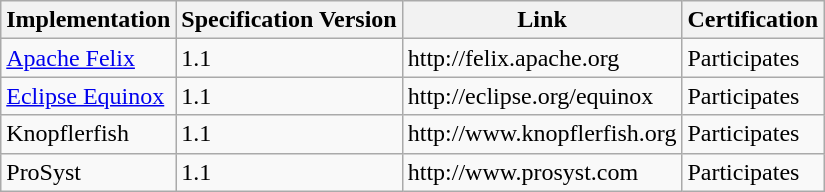<table class="wikitable sortable">
<tr>
<th>Implementation</th>
<th>Specification Version</th>
<th>Link</th>
<th>Certification</th>
</tr>
<tr>
<td><a href='#'>Apache Felix</a></td>
<td>1.1</td>
<td>http://felix.apache.org</td>
<td>Participates</td>
</tr>
<tr>
<td><a href='#'>Eclipse Equinox</a></td>
<td>1.1</td>
<td>http://eclipse.org/equinox</td>
<td>Participates</td>
</tr>
<tr>
<td>Knopflerfish</td>
<td>1.1</td>
<td>http://www.knopflerfish.org</td>
<td>Participates</td>
</tr>
<tr>
<td>ProSyst</td>
<td>1.1</td>
<td>http://www.prosyst.com</td>
<td>Participates</td>
</tr>
</table>
